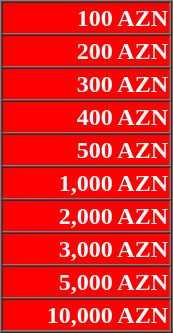<table border=1 cellspacing=0 cellpadding =1 width=115px style="background:red;color:#FFF;text-align:right">
<tr>
<th>100 AZN</th>
</tr>
<tr>
<th>200 AZN</th>
</tr>
<tr>
<th>300 AZN</th>
</tr>
<tr>
<th>400 AZN</th>
</tr>
<tr>
<th>500 AZN</th>
</tr>
<tr>
<th>1,000 AZN</th>
</tr>
<tr>
<th>2,000 AZN</th>
</tr>
<tr>
<th>3,000 AZN</th>
</tr>
<tr>
<th>5,000 AZN</th>
</tr>
<tr>
<th>10,000 AZN</th>
</tr>
</table>
